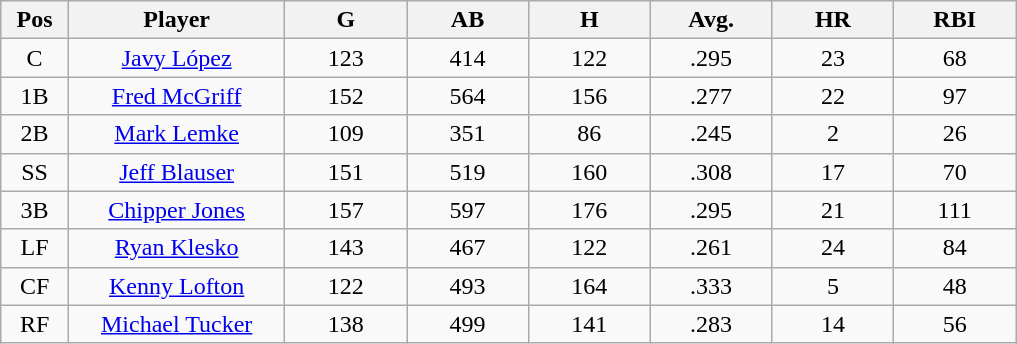<table class="wikitable sortable">
<tr>
<th bgcolor="#DDDDFF" width="5%">Pos</th>
<th bgcolor="#DDDDFF" width="16%">Player</th>
<th bgcolor="#DDDDFF" width="9%">G</th>
<th bgcolor="#DDDDFF" width="9%">AB</th>
<th bgcolor="#DDDDFF" width="9%">H</th>
<th bgcolor="#DDDDFF" width="9%">Avg.</th>
<th bgcolor="#DDDDFF" width="9%">HR</th>
<th bgcolor="#DDDDFF" width="9%">RBI</th>
</tr>
<tr align="center">
<td>C</td>
<td><a href='#'>Javy López</a></td>
<td>123</td>
<td>414</td>
<td>122</td>
<td>.295</td>
<td>23</td>
<td>68</td>
</tr>
<tr align="center">
<td>1B</td>
<td><a href='#'>Fred McGriff</a></td>
<td>152</td>
<td>564</td>
<td>156</td>
<td>.277</td>
<td>22</td>
<td>97</td>
</tr>
<tr align="center">
<td>2B</td>
<td><a href='#'>Mark Lemke</a></td>
<td>109</td>
<td>351</td>
<td>86</td>
<td>.245</td>
<td>2</td>
<td>26</td>
</tr>
<tr align="center">
<td>SS</td>
<td><a href='#'>Jeff Blauser</a></td>
<td>151</td>
<td>519</td>
<td>160</td>
<td>.308</td>
<td>17</td>
<td>70</td>
</tr>
<tr align="center">
<td>3B</td>
<td><a href='#'>Chipper Jones</a></td>
<td>157</td>
<td>597</td>
<td>176</td>
<td>.295</td>
<td>21</td>
<td>111</td>
</tr>
<tr align="center">
<td>LF</td>
<td><a href='#'>Ryan Klesko</a></td>
<td>143</td>
<td>467</td>
<td>122</td>
<td>.261</td>
<td>24</td>
<td>84</td>
</tr>
<tr align="center">
<td>CF</td>
<td><a href='#'>Kenny Lofton</a></td>
<td>122</td>
<td>493</td>
<td>164</td>
<td>.333</td>
<td>5</td>
<td>48</td>
</tr>
<tr align="center">
<td>RF</td>
<td><a href='#'>Michael Tucker</a></td>
<td>138</td>
<td>499</td>
<td>141</td>
<td>.283</td>
<td>14</td>
<td>56</td>
</tr>
</table>
